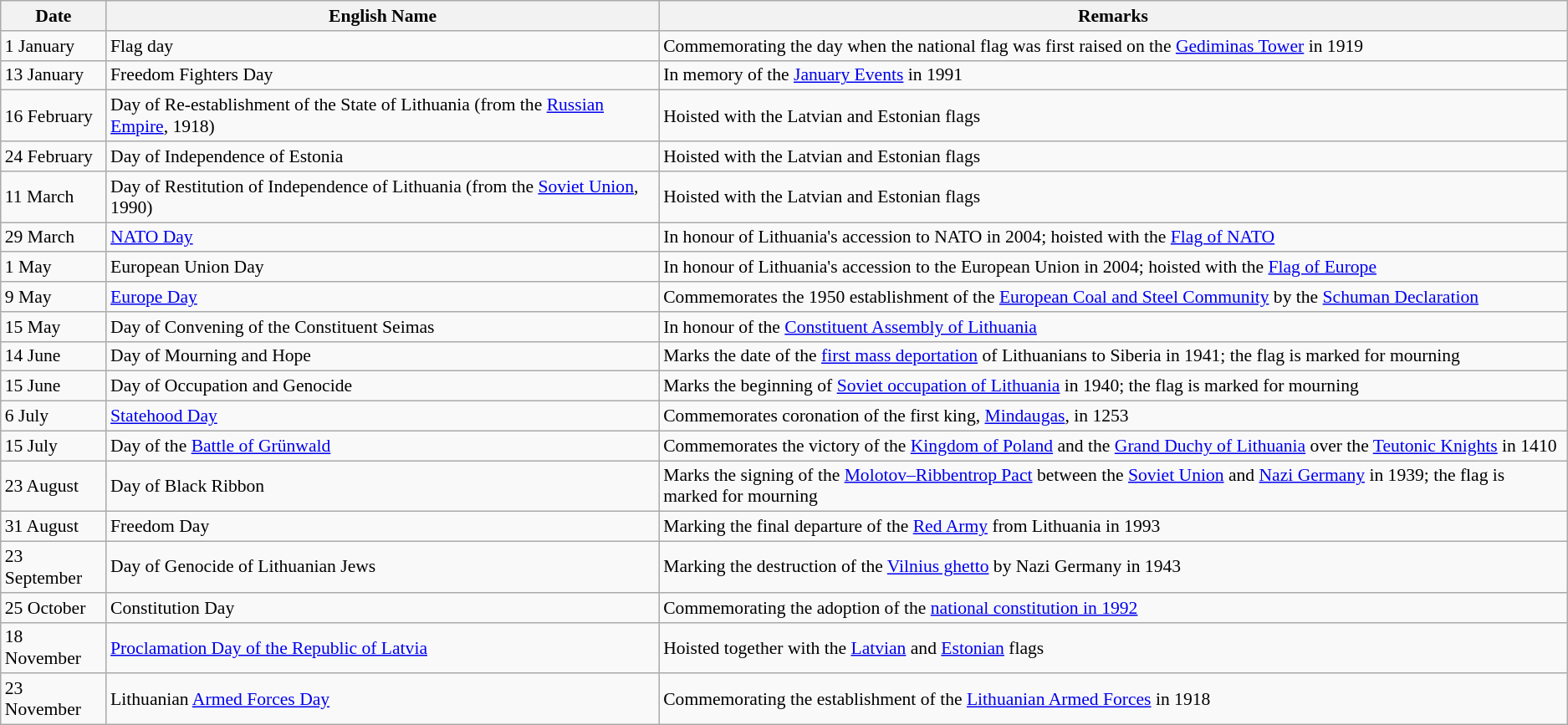<table class="wikitable" style="font-size:90%">
<tr>
<th>Date</th>
<th>English Name</th>
<th>Remarks</th>
</tr>
<tr>
<td>1 January</td>
<td>Flag day</td>
<td>Commemorating the day when the national flag was first raised on the <a href='#'>Gediminas Tower</a> in 1919</td>
</tr>
<tr>
<td>13 January</td>
<td>Freedom Fighters Day</td>
<td>In memory of the <a href='#'>January Events</a> in 1991</td>
</tr>
<tr>
<td>16 February</td>
<td>Day of Re-establishment of the State of Lithuania (from the <a href='#'>Russian Empire</a>, 1918)</td>
<td>Hoisted with the Latvian and Estonian flags</td>
</tr>
<tr>
<td>24 February</td>
<td>Day of Independence of Estonia</td>
<td>Hoisted with the Latvian and Estonian flags</td>
</tr>
<tr>
<td>11 March</td>
<td>Day of Restitution of Independence of Lithuania (from the <a href='#'>Soviet Union</a>, 1990)</td>
<td>Hoisted with the Latvian and Estonian flags</td>
</tr>
<tr>
<td>29 March</td>
<td><a href='#'>NATO Day</a></td>
<td>In honour of Lithuania's accession to NATO in 2004; hoisted with the <a href='#'>Flag of NATO</a></td>
</tr>
<tr>
<td>1 May</td>
<td>European Union Day</td>
<td>In honour of Lithuania's accession to the European Union in 2004; hoisted with the <a href='#'>Flag of Europe</a></td>
</tr>
<tr>
<td>9 May</td>
<td><a href='#'>Europe Day</a></td>
<td>Commemorates the 1950 establishment of the <a href='#'>European Coal and Steel Community</a> by the <a href='#'>Schuman Declaration</a></td>
</tr>
<tr>
<td>15 May</td>
<td>Day of Convening of the Constituent Seimas</td>
<td>In honour of the <a href='#'>Constituent Assembly of Lithuania</a></td>
</tr>
<tr>
<td>14 June</td>
<td>Day of Mourning and Hope</td>
<td>Marks the date of the <a href='#'>first mass deportation</a> of Lithuanians to Siberia in 1941; the flag is marked for mourning</td>
</tr>
<tr>
<td>15 June</td>
<td>Day of Occupation and Genocide</td>
<td>Marks the beginning of <a href='#'>Soviet occupation of Lithuania</a> in 1940; the flag is marked for mourning</td>
</tr>
<tr>
<td>6 July</td>
<td><a href='#'>Statehood Day</a></td>
<td>Commemorates coronation of the first king, <a href='#'>Mindaugas</a>, in 1253</td>
</tr>
<tr>
<td>15 July</td>
<td>Day of the <a href='#'>Battle of Grünwald</a></td>
<td>Commemorates the victory of the <a href='#'>Kingdom of Poland</a> and the <a href='#'>Grand Duchy of Lithuania</a> over the <a href='#'>Teutonic Knights</a> in 1410</td>
</tr>
<tr>
<td>23 August</td>
<td>Day of Black Ribbon</td>
<td>Marks the signing of the <a href='#'>Molotov–Ribbentrop Pact</a> between the <a href='#'>Soviet Union</a> and <a href='#'>Nazi Germany</a> in 1939; the flag is marked for mourning</td>
</tr>
<tr>
<td>31 August</td>
<td>Freedom Day</td>
<td>Marking the final departure of the <a href='#'>Red Army</a> from Lithuania in 1993</td>
</tr>
<tr>
<td>23 September</td>
<td>Day of Genocide of Lithuanian Jews</td>
<td>Marking the destruction of the <a href='#'>Vilnius ghetto</a> by Nazi Germany in 1943</td>
</tr>
<tr>
<td>25 October</td>
<td>Constitution Day</td>
<td>Commemorating the adoption of the <a href='#'>national constitution in 1992</a></td>
</tr>
<tr>
<td>18 November</td>
<td><a href='#'>Proclamation Day of the Republic of Latvia</a></td>
<td>Hoisted together with the <a href='#'>Latvian</a> and <a href='#'>Estonian</a> flags</td>
</tr>
<tr>
<td>23 November</td>
<td>Lithuanian <a href='#'>Armed Forces Day</a></td>
<td>Commemorating the establishment of the <a href='#'>Lithuanian Armed Forces</a> in 1918</td>
</tr>
</table>
